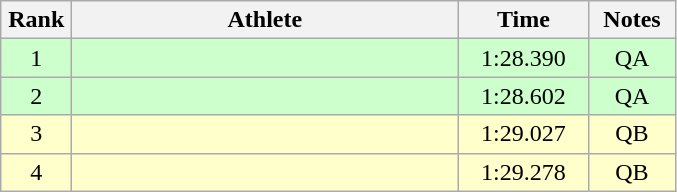<table class=wikitable style="text-align:center">
<tr>
<th width=40>Rank</th>
<th width=250>Athlete</th>
<th width=80>Time</th>
<th width=50>Notes</th>
</tr>
<tr bgcolor="ccffcc">
<td>1</td>
<td align=left></td>
<td>1:28.390</td>
<td>QA</td>
</tr>
<tr bgcolor="ccffcc">
<td>2</td>
<td align=left></td>
<td>1:28.602</td>
<td>QA</td>
</tr>
<tr bgcolor="ffffcc">
<td>3</td>
<td align=left></td>
<td>1:29.027</td>
<td>QB</td>
</tr>
<tr bgcolor="ffffcc">
<td>4</td>
<td align=left></td>
<td>1:29.278</td>
<td>QB</td>
</tr>
</table>
